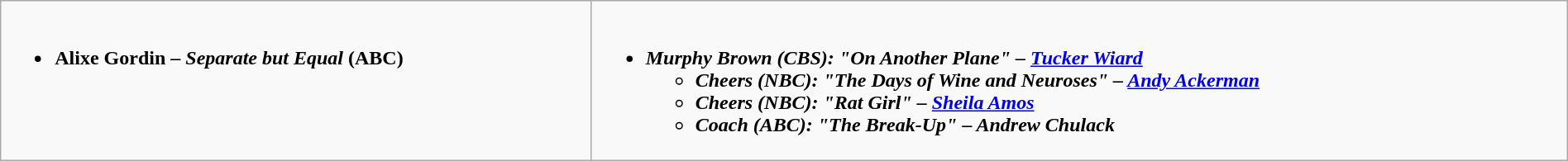<table class="wikitable" width="100%">
<tr>
<td style="vertical-align:top;"><br><ul><li><strong>Alixe Gordin – <em>Separate but Equal</em> (ABC)</strong></li></ul></td>
<td style="vertical-align:top;"><br><ul><li><strong><em>Murphy Brown<em> (CBS): "On Another Plane" – <a href='#'>Tucker Wiard</a><strong><ul><li></em>Cheers<em> (NBC): "The Days of Wine and Neuroses" – <a href='#'>Andy Ackerman</a></li><li></em>Cheers<em> (NBC): "Rat Girl" – <a href='#'>Sheila Amos</a></li><li></em>Coach<em> (ABC): "The Break-Up" – Andrew Chulack</li></ul></li></ul></td>
</tr>
</table>
